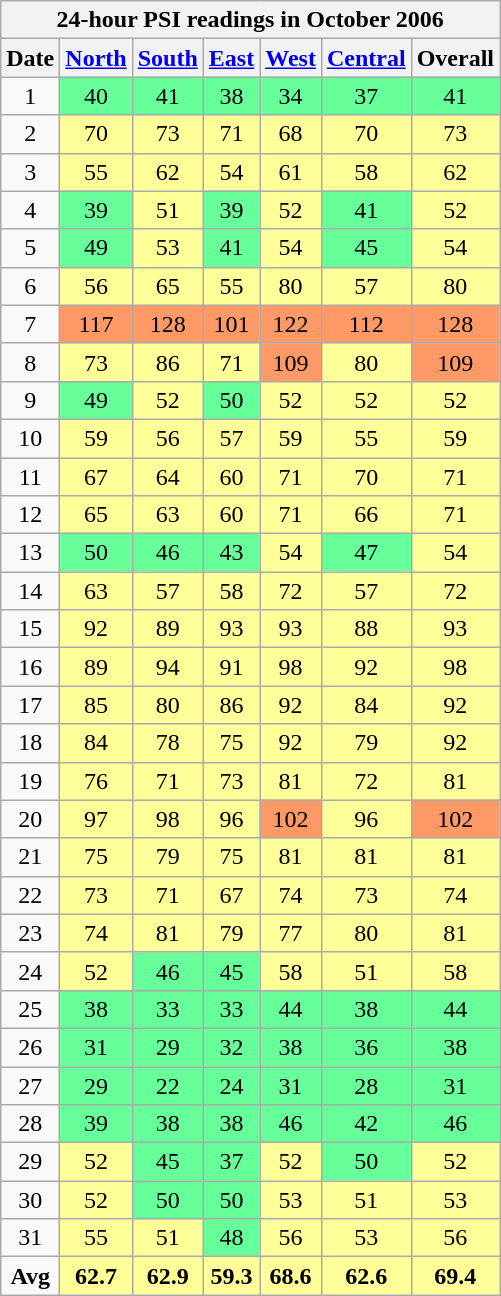<table class="wikitable">
<tr>
<th colspan=7>24-hour PSI readings in October 2006</th>
</tr>
<tr>
<th>Date</th>
<th><a href='#'>North</a></th>
<th><a href='#'>South</a></th>
<th><a href='#'>East</a></th>
<th><a href='#'>West</a></th>
<th><a href='#'>Central</a></th>
<th>Overall</th>
</tr>
<tr>
<td align=center>1</td>
<td style="text-align:center; background:#6f9;">40</td>
<td style="text-align:center; background:#6f9;">41</td>
<td style="text-align:center; background:#6f9;">38</td>
<td style="text-align:center; background:#6f9;">34</td>
<td style="text-align:center; background:#6f9;">37</td>
<td style="text-align:center; background:#6f9;">41</td>
</tr>
<tr>
<td align=center>2</td>
<td style="text-align:center; background:#ff9;">70</td>
<td style="text-align:center; background:#ff9;">73</td>
<td style="text-align:center; background:#ff9;">71</td>
<td style="text-align:center; background:#ff9;">68</td>
<td style="text-align:center; background:#ff9;">70</td>
<td style="text-align:center; background:#ff9;">73</td>
</tr>
<tr>
<td align=center>3</td>
<td style="text-align:center; background:#ff9;">55</td>
<td style="text-align:center; background:#ff9;">62</td>
<td style="text-align:center; background:#ff9;">54</td>
<td style="text-align:center; background:#ff9;">61</td>
<td style="text-align:center; background:#ff9;">58</td>
<td style="text-align:center; background:#ff9;">62</td>
</tr>
<tr>
<td align=center>4</td>
<td style="text-align:center; background:#6f9;">39</td>
<td style="text-align:center; background:#ff9;">51</td>
<td style="text-align:center; background:#6f9;">39</td>
<td style="text-align:center; background:#ff9;">52</td>
<td style="text-align:center; background:#6f9;">41</td>
<td style="text-align:center; background:#ff9;">52</td>
</tr>
<tr>
<td align=center>5</td>
<td style="text-align:center; background:#6f9;">49</td>
<td style="text-align:center; background:#ff9;">53</td>
<td style="text-align:center; background:#6f9;">41</td>
<td style="text-align:center; background:#ff9;">54</td>
<td style="text-align:center; background:#6f9;">45</td>
<td style="text-align:center; background:#ff9;">54</td>
</tr>
<tr>
<td align=center>6</td>
<td style="text-align:center; background:#ff9;">56</td>
<td style="text-align:center; background:#ff9;">65</td>
<td style="text-align:center; background:#ff9;">55</td>
<td style="text-align:center; background:#ff9;">80</td>
<td style="text-align:center; background:#ff9;">57</td>
<td style="text-align:center; background:#ff9;">80</td>
</tr>
<tr>
<td align=center>7</td>
<td style="text-align:center; background:#f96;">117</td>
<td style="text-align:center; background:#f96;">128</td>
<td style="text-align:center; background:#f96;">101</td>
<td style="text-align:center; background:#f96;">122</td>
<td style="text-align:center; background:#f96;">112</td>
<td style="text-align:center; background:#f96;">128</td>
</tr>
<tr>
<td align=center>8</td>
<td style="text-align:center; background:#ff9;">73</td>
<td style="text-align:center; background:#ff9;">86</td>
<td style="text-align:center; background:#ff9;">71</td>
<td style="text-align:center; background:#f96;">109</td>
<td style="text-align:center; background:#ff9;">80</td>
<td style="text-align:center; background:#f96;">109</td>
</tr>
<tr>
<td align=center>9</td>
<td style="text-align:center; background:#6f9;">49</td>
<td style="text-align:center; background:#ff9;">52</td>
<td style="text-align:center; background:#6f9;">50</td>
<td style="text-align:center; background:#ff9;">52</td>
<td style="text-align:center; background:#ff9;">52</td>
<td style="text-align:center; background:#ff9;">52</td>
</tr>
<tr>
<td align=center>10</td>
<td style="text-align:center; background:#ff9;">59</td>
<td style="text-align:center; background:#ff9;">56</td>
<td style="text-align:center; background:#ff9;">57</td>
<td style="text-align:center; background:#ff9;">59</td>
<td style="text-align:center; background:#ff9;">55</td>
<td style="text-align:center; background:#ff9;">59</td>
</tr>
<tr>
<td align=center>11</td>
<td style="text-align:center; background:#ff9;">67</td>
<td style="text-align:center; background:#ff9;">64</td>
<td style="text-align:center; background:#ff9;">60</td>
<td style="text-align:center; background:#ff9;">71</td>
<td style="text-align:center; background:#ff9;">70</td>
<td style="text-align:center; background:#ff9;">71</td>
</tr>
<tr>
<td align=center>12</td>
<td style="text-align:center; background:#ff9;">65</td>
<td style="text-align:center; background:#ff9;">63</td>
<td style="text-align:center; background:#ff9;">60</td>
<td style="text-align:center; background:#ff9;">71</td>
<td style="text-align:center; background:#ff9;">66</td>
<td style="text-align:center; background:#ff9;">71</td>
</tr>
<tr>
<td align=center>13</td>
<td style="text-align:center; background:#6f9;">50</td>
<td style="text-align:center; background:#6f9;">46</td>
<td style="text-align:center; background:#6f9;">43</td>
<td style="text-align:center; background:#ff9;">54</td>
<td style="text-align:center; background:#6f9;">47</td>
<td style="text-align:center; background:#ff9;">54</td>
</tr>
<tr>
<td align=center>14</td>
<td style="text-align:center; background:#ff9;">63</td>
<td style="text-align:center; background:#ff9;">57</td>
<td style="text-align:center; background:#ff9;">58</td>
<td style="text-align:center; background:#ff9;">72</td>
<td style="text-align:center; background:#ff9;">57</td>
<td style="text-align:center; background:#ff9;">72</td>
</tr>
<tr>
<td align=center>15</td>
<td style="text-align:center; background:#ff9;">92</td>
<td style="text-align:center; background:#ff9;">89</td>
<td style="text-align:center; background:#ff9;">93</td>
<td style="text-align:center; background:#ff9;">93</td>
<td style="text-align:center; background:#ff9;">88</td>
<td style="text-align:center; background:#ff9;">93</td>
</tr>
<tr>
<td align=center>16</td>
<td style="text-align:center; background:#ff9;">89</td>
<td style="text-align:center; background:#ff9;">94</td>
<td style="text-align:center; background:#ff9;">91</td>
<td style="text-align:center; background:#ff9;">98</td>
<td style="text-align:center; background:#ff9;">92</td>
<td style="text-align:center; background:#ff9;">98</td>
</tr>
<tr>
<td align=center>17</td>
<td style="text-align:center; background:#ff9;">85</td>
<td style="text-align:center; background:#ff9;">80</td>
<td style="text-align:center; background:#ff9;">86</td>
<td style="text-align:center; background:#ff9;">92</td>
<td style="text-align:center; background:#ff9;">84</td>
<td style="text-align:center; background:#ff9;">92</td>
</tr>
<tr>
<td align=center>18</td>
<td style="text-align:center; background:#ff9;">84</td>
<td style="text-align:center; background:#ff9;">78</td>
<td style="text-align:center; background:#ff9;">75</td>
<td style="text-align:center; background:#ff9;">92</td>
<td style="text-align:center; background:#ff9;">79</td>
<td style="text-align:center; background:#ff9;">92</td>
</tr>
<tr>
<td align=center>19</td>
<td style="text-align:center; background:#ff9;">76</td>
<td style="text-align:center; background:#ff9;">71</td>
<td style="text-align:center; background:#ff9;">73</td>
<td style="text-align:center; background:#ff9;">81</td>
<td style="text-align:center; background:#ff9;">72</td>
<td style="text-align:center; background:#ff9;">81</td>
</tr>
<tr>
<td align=center>20</td>
<td style="text-align:center; background:#ff9;">97</td>
<td style="text-align:center; background:#ff9;">98</td>
<td style="text-align:center; background:#ff9;">96</td>
<td style="text-align:center; background:#f96;">102</td>
<td style="text-align:center; background:#ff9;">96</td>
<td style="text-align:center; background:#f96;">102</td>
</tr>
<tr>
<td align=center>21</td>
<td style="text-align:center; background:#ff9;">75</td>
<td style="text-align:center; background:#ff9;">79</td>
<td style="text-align:center; background:#ff9;">75</td>
<td style="text-align:center; background:#ff9;">81</td>
<td style="text-align:center; background:#ff9;">81</td>
<td style="text-align:center; background:#ff9;">81</td>
</tr>
<tr>
<td align=center>22</td>
<td style="text-align:center; background:#ff9;">73</td>
<td style="text-align:center; background:#ff9;">71</td>
<td style="text-align:center; background:#ff9;">67</td>
<td style="text-align:center; background:#ff9;">74</td>
<td style="text-align:center; background:#ff9;">73</td>
<td style="text-align:center; background:#ff9;">74</td>
</tr>
<tr>
<td align=center>23</td>
<td style="text-align:center; background:#ff9;">74</td>
<td style="text-align:center; background:#ff9;">81</td>
<td style="text-align:center; background:#ff9;">79</td>
<td style="text-align:center; background:#ff9;">77</td>
<td style="text-align:center; background:#ff9;">80</td>
<td style="text-align:center; background:#ff9;">81</td>
</tr>
<tr>
<td align=center>24</td>
<td style="text-align:center; background:#ff9;">52</td>
<td style="text-align:center; background:#6f9;">46</td>
<td style="text-align:center; background:#6f9;">45</td>
<td style="text-align:center; background:#ff9;">58</td>
<td style="text-align:center; background:#ff9;">51</td>
<td style="text-align:center; background:#ff9;">58</td>
</tr>
<tr>
<td align=center>25</td>
<td style="text-align:center; background:#6f9;">38</td>
<td style="text-align:center; background:#6f9;">33</td>
<td style="text-align:center; background:#6f9;">33</td>
<td style="text-align:center; background:#6f9;">44</td>
<td style="text-align:center; background:#6f9;">38</td>
<td style="text-align:center; background:#6f9;">44</td>
</tr>
<tr>
<td align=center>26</td>
<td style="text-align:center; background:#6f9;">31</td>
<td style="text-align:center; background:#6f9;">29</td>
<td style="text-align:center; background:#6f9;">32</td>
<td style="text-align:center; background:#6f9;">38</td>
<td style="text-align:center; background:#6f9;">36</td>
<td style="text-align:center; background:#6f9;">38</td>
</tr>
<tr>
<td align=center>27</td>
<td style="text-align:center; background:#6f9;">29</td>
<td style="text-align:center; background:#6f9;">22</td>
<td style="text-align:center; background:#6f9;">24</td>
<td style="text-align:center; background:#6f9;">31</td>
<td style="text-align:center; background:#6f9;">28</td>
<td style="text-align:center; background:#6f9;">31</td>
</tr>
<tr>
<td align=center>28</td>
<td style="text-align:center; background:#6f9;">39</td>
<td style="text-align:center; background:#6f9;">38</td>
<td style="text-align:center; background:#6f9;">38</td>
<td style="text-align:center; background:#6f9;">46</td>
<td style="text-align:center; background:#6f9;">42</td>
<td style="text-align:center; background:#6f9;">46</td>
</tr>
<tr>
<td align=center>29</td>
<td style="text-align:center; background:#ff9;">52</td>
<td style="text-align:center; background:#6f9;">45</td>
<td style="text-align:center; background:#6f9;">37</td>
<td style="text-align:center; background:#ff9;">52</td>
<td style="text-align:center; background:#6f9;">50</td>
<td style="text-align:center; background:#ff9;">52</td>
</tr>
<tr>
<td align=center>30</td>
<td style="text-align:center; background:#ff9;">52</td>
<td style="text-align:center; background:#6f9;">50</td>
<td style="text-align:center; background:#6f9;">50</td>
<td style="text-align:center; background:#ff9;">53</td>
<td style="text-align:center; background:#ff9;">51</td>
<td style="text-align:center; background:#ff9;">53</td>
</tr>
<tr>
<td align=center>31</td>
<td style="text-align:center; background:#ff9;">55</td>
<td style="text-align:center; background:#ff9;">51</td>
<td style="text-align:center; background:#6f9;">48</td>
<td style="text-align:center; background:#ff9;">56</td>
<td style="text-align:center; background:#ff9;">53</td>
<td style="text-align:center; background:#ff9;">56</td>
</tr>
<tr>
<td align=center><strong>Avg</strong></td>
<td style="text-align:center; background:#ff9;"><strong>62.7</strong></td>
<td style="text-align:center; background:#ff9;"><strong>62.9</strong></td>
<td style="text-align:center; background:#ff9;"><strong>59.3</strong></td>
<td style="text-align:center; background:#ff9;"><strong>68.6</strong></td>
<td style="text-align:center; background:#ff9;"><strong>62.6</strong></td>
<td style="text-align:center; background:#ff9;"><strong>69.4</strong></td>
</tr>
</table>
